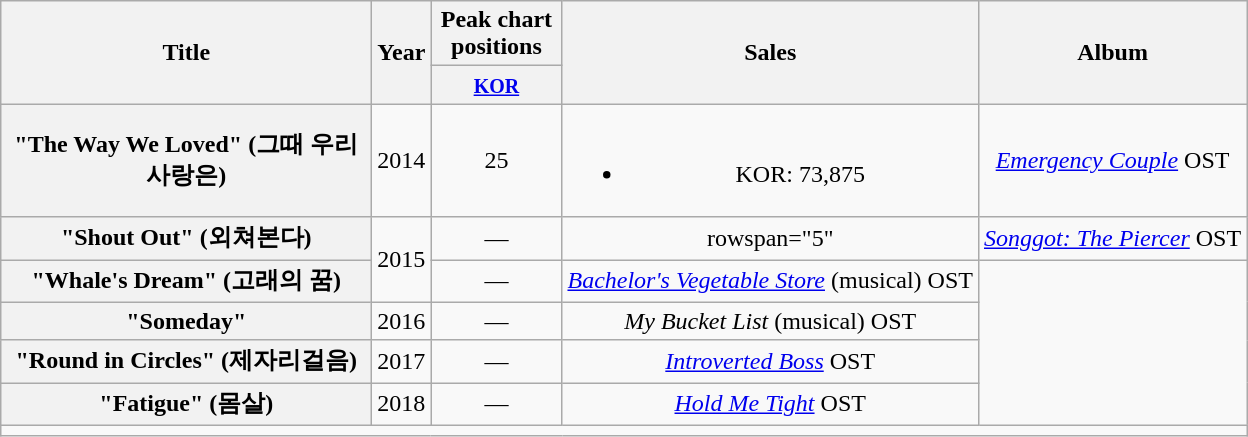<table class="wikitable plainrowheaders" style="text-align:center;">
<tr>
<th scope="col" rowspan="2" style="width:15em;">Title</th>
<th scope="col" rowspan="2">Year</th>
<th scope="col" colspan="1" style="width:5em;">Peak chart positions</th>
<th scope="col" rowspan="2">Sales</th>
<th scope="col" rowspan="2">Album</th>
</tr>
<tr>
<th><small><a href='#'>KOR</a></small><br></th>
</tr>
<tr>
<th scope="row">"The Way We Loved" (그때 우리 사랑은)</th>
<td>2014</td>
<td>25</td>
<td><br><ul><li>KOR: 73,875</li></ul></td>
<td><em><a href='#'>Emergency Couple</a></em> OST</td>
</tr>
<tr>
<th scope="row">"Shout Out" (외쳐본다)</th>
<td rowspan="2">2015</td>
<td>—</td>
<td>rowspan="5" </td>
<td><em><a href='#'>Songgot: The Piercer</a></em> OST</td>
</tr>
<tr>
<th scope="row">"Whale's Dream" (고래의 꿈)</th>
<td>—</td>
<td><em><a href='#'>Bachelor's Vegetable Store</a></em> (musical) OST</td>
</tr>
<tr>
<th scope="row">"Someday"</th>
<td>2016</td>
<td>—</td>
<td><em>My Bucket List</em> (musical) OST</td>
</tr>
<tr>
<th scope="row">"Round in Circles" (제자리걸음)</th>
<td>2017</td>
<td>—</td>
<td><em><a href='#'>Introverted Boss</a></em> OST</td>
</tr>
<tr>
<th scope="row">"Fatigue" (몸살)</th>
<td>2018</td>
<td>—</td>
<td><em><a href='#'>Hold Me Tight</a></em> OST</td>
</tr>
<tr>
<td colspan="5"></td>
</tr>
</table>
